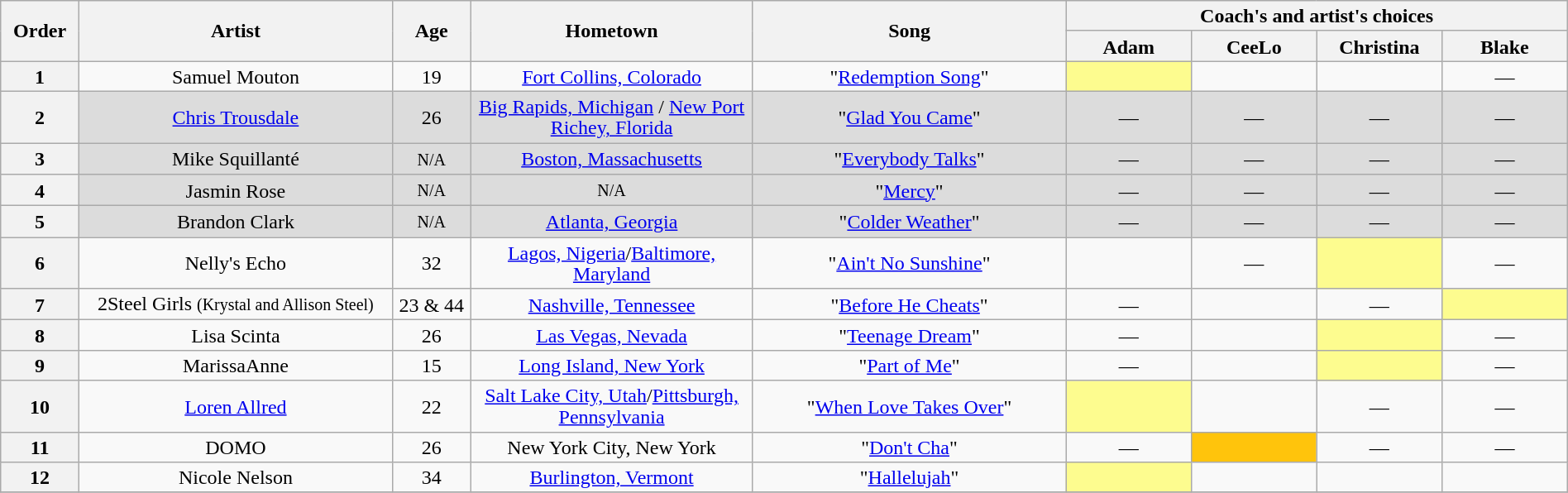<table class="wikitable" style="text-align:center; line-height:17px; width:100%;">
<tr>
<th scope="col" rowspan="2" width="05%">Order</th>
<th scope="col" rowspan="2" width="20%">Artist</th>
<th scope="col" rowspan="2" width="05%">Age</th>
<th scope="col" rowspan="2" width="18%">Hometown</th>
<th scope="col" rowspan="2" width="20%">Song</th>
<th scope="col" colspan="4" width="32%">Coach's and artist's choices</th>
</tr>
<tr>
<th width="08%">Adam</th>
<th width="08%">CeeLo</th>
<th width="08%">Christina</th>
<th width="08%">Blake</th>
</tr>
<tr>
<th>1</th>
<td>Samuel Mouton</td>
<td>19</td>
<td><a href='#'>Fort Collins, Colorado</a></td>
<td>"<a href='#'>Redemption Song</a>"</td>
<td style="background:#fdfc8f;"><strong></strong></td>
<td><strong></strong></td>
<td><strong></strong></td>
<td>—</td>
</tr>
<tr>
<th>2</th>
<td style="background:#DCDCDC;"><a href='#'>Chris Trousdale</a></td>
<td style="background:#DCDCDC;">26</td>
<td style="background:#DCDCDC;"><a href='#'>Big Rapids, Michigan</a> / <a href='#'>New Port Richey, Florida</a></td>
<td style="background:#DCDCDC;">"<a href='#'>Glad You Came</a>"</td>
<td style="background:#DCDCDC;">—</td>
<td style="background:#DCDCDC;">—</td>
<td style="background:#DCDCDC;">—</td>
<td style="background:#DCDCDC;">—</td>
</tr>
<tr>
<th>3</th>
<td style="background:#DCDCDC;">Mike Squillanté</td>
<td style="background:#DCDCDC;"><small>N/A</small></td>
<td style="background:#DCDCDC;"><a href='#'>Boston, Massachusetts</a></td>
<td style="background:#DCDCDC;">"<a href='#'>Everybody Talks</a>"</td>
<td style="background:#DCDCDC;">—</td>
<td style="background:#DCDCDC;">—</td>
<td style="background:#DCDCDC;">—</td>
<td style="background:#DCDCDC;">—</td>
</tr>
<tr>
<th>4</th>
<td style="background:#DCDCDC;">Jasmin Rose</td>
<td style="background:#DCDCDC;"><small>N/A</small></td>
<td style="background:#DCDCDC;"><small>N/A</small></td>
<td style="background:#DCDCDC;">"<a href='#'>Mercy</a>"</td>
<td style="background:#DCDCDC;">—</td>
<td style="background:#DCDCDC;">—</td>
<td style="background:#DCDCDC;">—</td>
<td style="background:#DCDCDC;">—</td>
</tr>
<tr>
<th>5</th>
<td style="background:#DCDCDC;">Brandon Clark</td>
<td style="background:#DCDCDC;"><small>N/A</small></td>
<td style="background:#DCDCDC;"><a href='#'>Atlanta, Georgia</a></td>
<td style="background:#DCDCDC;">"<a href='#'>Colder Weather</a>"</td>
<td style="background:#DCDCDC;">—</td>
<td style="background:#DCDCDC;">—</td>
<td style="background:#DCDCDC;">—</td>
<td style="background:#DCDCDC;">—</td>
</tr>
<tr>
<th>6</th>
<td>Nelly's Echo</td>
<td>32</td>
<td><a href='#'>Lagos, Nigeria</a>/<a href='#'>Baltimore, Maryland</a></td>
<td>"<a href='#'>Ain't No Sunshine</a>"</td>
<td><strong></strong></td>
<td>—</td>
<td style="background:#fdfc8f;"><strong></strong></td>
<td>—</td>
</tr>
<tr>
<th>7</th>
<td>2Steel Girls <small>(Krystal and Allison Steel)</small></td>
<td>23 & 44</td>
<td><a href='#'>Nashville, Tennessee</a></td>
<td>"<a href='#'>Before He Cheats</a>"</td>
<td>—</td>
<td><strong></strong></td>
<td>—</td>
<td style="background:#fdfc8f;"><strong></strong></td>
</tr>
<tr>
<th>8</th>
<td>Lisa Scinta</td>
<td>26</td>
<td><a href='#'>Las Vegas, Nevada</a></td>
<td>"<a href='#'>Teenage Dream</a>"</td>
<td>—</td>
<td><strong></strong></td>
<td style="background:#fdfc8f;"><strong></strong></td>
<td>—</td>
</tr>
<tr>
<th>9</th>
<td>MarissaAnne</td>
<td>15</td>
<td><a href='#'>Long Island, New York</a></td>
<td>"<a href='#'>Part of Me</a>"</td>
<td>—</td>
<td><strong></strong></td>
<td style="background:#fdfc8f;"><strong></strong></td>
<td>—</td>
</tr>
<tr>
<th>10</th>
<td><a href='#'>Loren Allred</a></td>
<td>22</td>
<td><a href='#'>Salt Lake City, Utah</a>/<a href='#'>Pittsburgh, Pennsylvania</a></td>
<td>"<a href='#'>When Love Takes Over</a>"</td>
<td style="background:#fdfc8f;"><strong></strong></td>
<td><strong></strong></td>
<td>—</td>
<td>—</td>
</tr>
<tr>
<th>11</th>
<td>DOMO</td>
<td>26</td>
<td>New York City, New York</td>
<td>"<a href='#'>Don't Cha</a>"</td>
<td>—</td>
<td style="background:#FFC40C;"><strong></strong></td>
<td>—</td>
<td>—</td>
</tr>
<tr>
<th>12</th>
<td>Nicole Nelson</td>
<td>34</td>
<td><a href='#'>Burlington, Vermont</a></td>
<td>"<a href='#'>Hallelujah</a>"</td>
<td style="background:#fdfc8f;"><strong></strong></td>
<td><strong></strong></td>
<td><strong></strong></td>
<td><strong></strong></td>
</tr>
<tr>
</tr>
</table>
